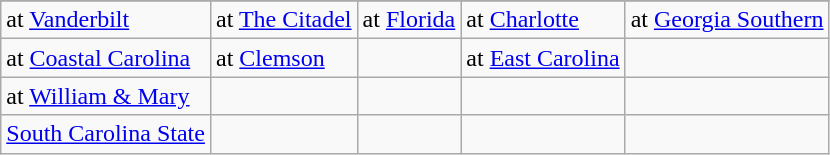<table class="wikitable">
<tr>
</tr>
<tr>
<td>at <a href='#'>Vanderbilt</a></td>
<td>at <a href='#'>The Citadel</a></td>
<td>at <a href='#'>Florida</a></td>
<td>at <a href='#'>Charlotte</a></td>
<td>at <a href='#'>Georgia Southern</a></td>
</tr>
<tr>
<td>at <a href='#'>Coastal Carolina</a></td>
<td>at <a href='#'>Clemson</a></td>
<td></td>
<td>at <a href='#'>East Carolina</a></td>
<td></td>
</tr>
<tr>
<td>at <a href='#'>William & Mary</a></td>
<td></td>
<td></td>
<td></td>
<td></td>
</tr>
<tr>
<td><a href='#'>South Carolina State</a></td>
<td></td>
<td></td>
<td></td>
<td></td>
</tr>
</table>
